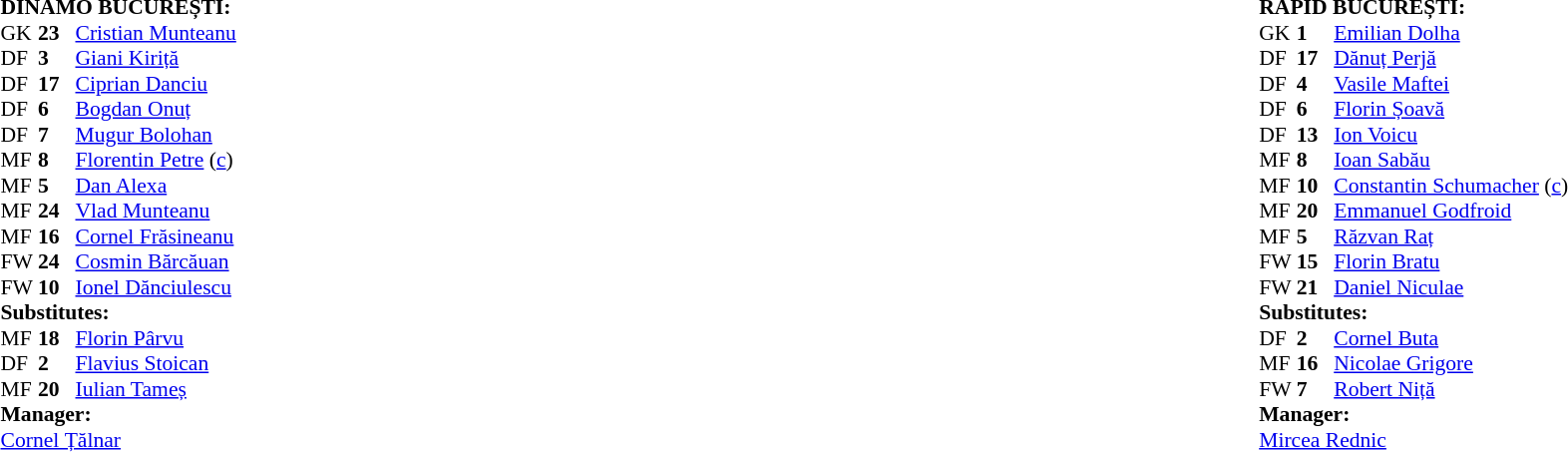<table width="100%">
<tr>
<td valign="top" width="50%"><br><table style="font-size: 90%" cellspacing="0" cellpadding="0">
<tr>
<td colspan="4"><strong>DINAMO BUCUREȘTI:</strong></td>
</tr>
<tr>
<th width=25></th>
<th width=25></th>
</tr>
<tr>
<td>GK</td>
<td><strong>23</strong></td>
<td> <a href='#'>Cristian Munteanu</a></td>
</tr>
<tr>
<td>DF</td>
<td><strong>3</strong></td>
<td> <a href='#'>Giani Kiriță</a></td>
<td></td>
</tr>
<tr>
<td>DF</td>
<td><strong>17</strong></td>
<td> <a href='#'>Ciprian Danciu</a></td>
<td></td>
<td></td>
</tr>
<tr>
<td>DF</td>
<td><strong>6</strong></td>
<td> <a href='#'>Bogdan Onuț</a></td>
<td></td>
</tr>
<tr>
<td>DF</td>
<td><strong>7</strong></td>
<td> <a href='#'>Mugur Bolohan</a></td>
<td></td>
<td></td>
</tr>
<tr>
<td>MF</td>
<td><strong>8</strong></td>
<td> <a href='#'>Florentin Petre</a> (<a href='#'>c</a>)</td>
</tr>
<tr>
<td>MF</td>
<td><strong>5</strong></td>
<td> <a href='#'>Dan Alexa</a></td>
</tr>
<tr>
<td>MF</td>
<td><strong>24</strong></td>
<td> <a href='#'>Vlad Munteanu</a></td>
<td></td>
<td></td>
</tr>
<tr>
<td>MF</td>
<td><strong>16</strong></td>
<td> <a href='#'>Cornel Frăsineanu</a></td>
</tr>
<tr>
<td>FW</td>
<td><strong>24</strong></td>
<td> <a href='#'>Cosmin Bărcăuan</a></td>
</tr>
<tr>
<td>FW</td>
<td><strong>10</strong></td>
<td> <a href='#'>Ionel Dănciulescu</a></td>
</tr>
<tr>
<td colspan=3><strong>Substitutes:</strong></td>
</tr>
<tr>
<td>MF</td>
<td><strong>18</strong></td>
<td> <a href='#'>Florin Pârvu</a></td>
<td></td>
<td></td>
</tr>
<tr>
<td>DF</td>
<td><strong>2</strong></td>
<td> <a href='#'>Flavius Stoican</a></td>
<td></td>
<td></td>
</tr>
<tr>
<td>MF</td>
<td><strong>20</strong></td>
<td> <a href='#'>Iulian Tameș</a></td>
<td></td>
<td></td>
</tr>
<tr>
<td colspan=3><strong>Manager:</strong></td>
</tr>
<tr>
<td colspan=4> <a href='#'>Cornel Țălnar</a></td>
</tr>
</table>
</td>
<td><br><table style="font-size: 90%" cellspacing="0" cellpadding="0" align=center>
<tr>
<td colspan="4"><strong>RAPID BUCUREȘTI:</strong></td>
</tr>
<tr>
<th width=25></th>
<th width=25></th>
</tr>
<tr>
<td>GK</td>
<td><strong>1</strong></td>
<td> <a href='#'>Emilian Dolha</a></td>
</tr>
<tr>
<td>DF</td>
<td><strong>17</strong></td>
<td> <a href='#'>Dănuț Perjă</a></td>
</tr>
<tr>
<td>DF</td>
<td><strong>4</strong></td>
<td> <a href='#'>Vasile Maftei</a></td>
</tr>
<tr>
<td>DF</td>
<td><strong>6</strong></td>
<td> <a href='#'>Florin Șoavă</a></td>
</tr>
<tr>
<td>DF</td>
<td><strong>13</strong></td>
<td> <a href='#'>Ion Voicu</a></td>
<td></td>
<td></td>
</tr>
<tr>
<td>MF</td>
<td><strong>8</strong></td>
<td> <a href='#'>Ioan Sabău</a></td>
</tr>
<tr>
<td>MF</td>
<td><strong>10</strong></td>
<td> <a href='#'>Constantin Schumacher</a> (<a href='#'>c</a>)</td>
</tr>
<tr>
<td>MF</td>
<td><strong>20</strong></td>
<td> <a href='#'>Emmanuel Godfroid</a></td>
</tr>
<tr>
<td>MF</td>
<td><strong>5</strong></td>
<td> <a href='#'>Răzvan Raț</a></td>
</tr>
<tr>
<td>FW</td>
<td><strong>15</strong></td>
<td> <a href='#'>Florin Bratu</a></td>
<td></td>
<td></td>
</tr>
<tr>
<td>FW</td>
<td><strong>21</strong></td>
<td> <a href='#'>Daniel Niculae</a></td>
<td></td>
<td></td>
</tr>
<tr>
<td colspan=3><strong>Substitutes:</strong></td>
</tr>
<tr>
<td>DF</td>
<td><strong>2</strong></td>
<td> <a href='#'>Cornel Buta</a></td>
<td></td>
<td></td>
</tr>
<tr>
<td>MF</td>
<td><strong>16</strong></td>
<td> <a href='#'>Nicolae Grigore</a></td>
<td></td>
<td></td>
</tr>
<tr>
<td>FW</td>
<td><strong>7</strong></td>
<td> <a href='#'>Robert Niță</a></td>
<td></td>
<td></td>
</tr>
<tr>
<td colspan=3><strong>Manager:</strong></td>
</tr>
<tr>
<td colspan=4> <a href='#'>Mircea Rednic</a></td>
</tr>
</table>
</td>
</tr>
<tr>
</tr>
</table>
